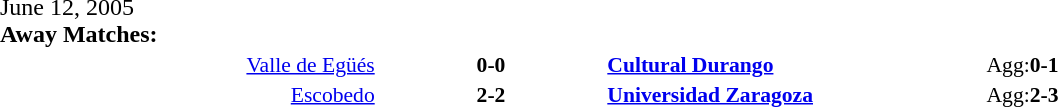<table width=100% cellspacing=1>
<tr>
<th width=20%></th>
<th width=12%></th>
<th width=20%></th>
<th></th>
</tr>
<tr>
<td>June 12, 2005<br><strong>Away Matches:</strong></td>
</tr>
<tr style=font-size:90%>
<td align=right><a href='#'>Valle de Egüés</a></td>
<td align=center><strong>0-0</strong></td>
<td><strong><a href='#'>Cultural Durango</a></strong></td>
<td>Agg:<strong>0-1</strong></td>
</tr>
<tr style=font-size:90%>
<td align=right><a href='#'>Escobedo</a></td>
<td align=center><strong>2-2</strong></td>
<td><strong><a href='#'>Universidad Zaragoza</a></strong></td>
<td>Agg:<strong>2-3</strong></td>
</tr>
</table>
